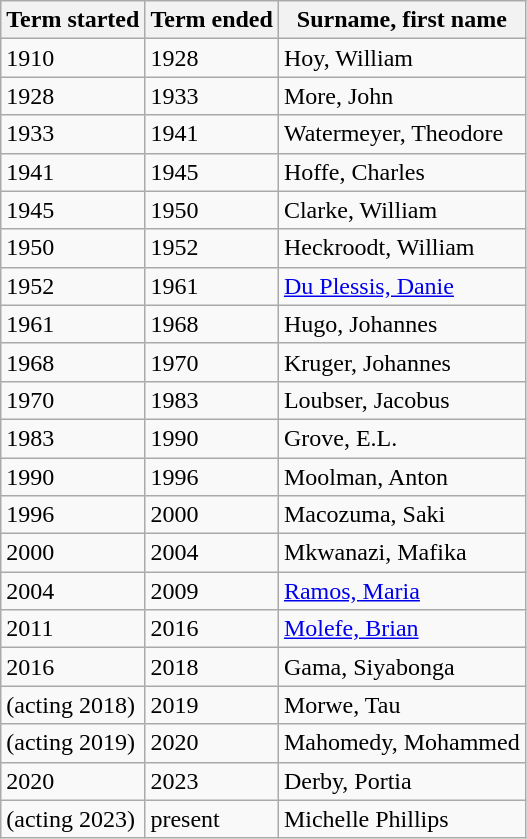<table class="wikitable">
<tr>
<th>Term started</th>
<th>Term ended</th>
<th>Surname, first name</th>
</tr>
<tr>
<td>1910</td>
<td>1928</td>
<td>Hoy, William</td>
</tr>
<tr>
<td>1928</td>
<td>1933</td>
<td>More, John</td>
</tr>
<tr>
<td>1933</td>
<td>1941</td>
<td>Watermeyer, Theodore</td>
</tr>
<tr>
<td>1941</td>
<td>1945</td>
<td>Hoffe, Charles</td>
</tr>
<tr>
<td>1945</td>
<td>1950</td>
<td>Clarke, William</td>
</tr>
<tr>
<td>1950</td>
<td>1952</td>
<td>Heckroodt, William</td>
</tr>
<tr>
<td>1952</td>
<td>1961</td>
<td><a href='#'>Du Plessis, Danie</a></td>
</tr>
<tr>
<td>1961</td>
<td>1968</td>
<td>Hugo, Johannes</td>
</tr>
<tr>
<td>1968</td>
<td>1970</td>
<td>Kruger, Johannes</td>
</tr>
<tr>
<td>1970</td>
<td>1983</td>
<td>Loubser, Jacobus</td>
</tr>
<tr>
<td>1983</td>
<td>1990</td>
<td>Grove, E.L.</td>
</tr>
<tr>
<td>1990</td>
<td>1996</td>
<td>Moolman, Anton</td>
</tr>
<tr>
<td>1996</td>
<td>2000</td>
<td>Macozuma, Saki</td>
</tr>
<tr>
<td>2000</td>
<td>2004</td>
<td>Mkwanazi, Mafika</td>
</tr>
<tr>
<td>2004</td>
<td>2009</td>
<td><a href='#'>Ramos, Maria</a></td>
</tr>
<tr>
<td>2011</td>
<td>2016</td>
<td><a href='#'>Molefe, Brian</a></td>
</tr>
<tr>
<td>2016</td>
<td>2018</td>
<td>Gama, Siyabonga</td>
</tr>
<tr>
<td>(acting 2018)</td>
<td>2019</td>
<td>Morwe, Tau</td>
</tr>
<tr>
<td>(acting 2019)</td>
<td>2020</td>
<td>Mahomedy, Mohammed</td>
</tr>
<tr>
<td>2020</td>
<td>2023</td>
<td>Derby, Portia</td>
</tr>
<tr>
<td>(acting 2023)</td>
<td>present</td>
<td>Michelle Phillips</td>
</tr>
</table>
